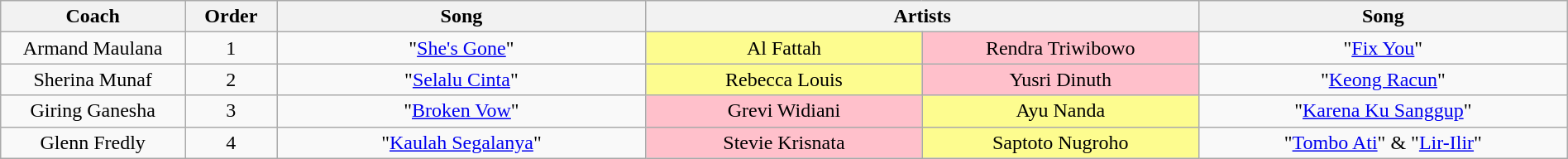<table class="wikitable" style="text-align: center; width:100%;">
<tr>
<th style="width:10%;">Coach</th>
<th style="width:05%;">Order</th>
<th style="width:20%;">Song</th>
<th colspan="2" style="width:30%;">Artists</th>
<th style="width:20%;">Song</th>
</tr>
<tr>
<td>Armand Maulana</td>
<td>1</td>
<td>"<a href='#'>She's Gone</a>"</td>
<td style="width:15%; background:#fdfc8f;">Al Fattah</td>
<td style="width:15%; background:pink;">Rendra Triwibowo</td>
<td>"<a href='#'>Fix You</a>"</td>
</tr>
<tr>
<td>Sherina Munaf</td>
<td>2</td>
<td>"<a href='#'>Selalu Cinta</a>"</td>
<td style="width:15%; background:#fdfc8f;">Rebecca Louis</td>
<td style="width:15%; background:pink;">Yusri Dinuth</td>
<td>"<a href='#'>Keong Racun</a>"</td>
</tr>
<tr>
<td>Giring Ganesha</td>
<td>3</td>
<td>"<a href='#'>Broken Vow</a>"</td>
<td style="width:15%; background:pink;">Grevi Widiani</td>
<td style="width:15%; background:#fdfc8f;">Ayu Nanda</td>
<td>"<a href='#'>Karena Ku Sanggup</a>"</td>
</tr>
<tr>
<td>Glenn Fredly</td>
<td>4</td>
<td>"<a href='#'>Kaulah Segalanya</a>"</td>
<td style="width:15%; background:pink;">Stevie Krisnata</td>
<td style="width:15%; background:#fdfc8f;">Saptoto Nugroho</td>
<td>"<a href='#'>Tombo Ati</a>" & "<a href='#'>Lir-Ilir</a>"</td>
</tr>
</table>
